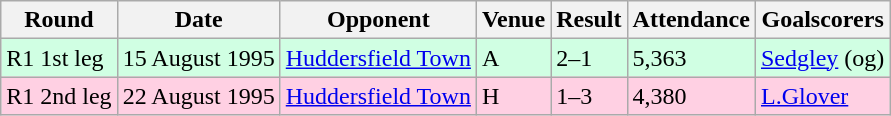<table class="wikitable">
<tr>
<th>Round</th>
<th>Date</th>
<th>Opponent</th>
<th>Venue</th>
<th>Result</th>
<th>Attendance</th>
<th>Goalscorers</th>
</tr>
<tr style="background-color: #d0ffe3;">
<td>R1 1st leg</td>
<td>15 August 1995</td>
<td><a href='#'>Huddersfield Town</a></td>
<td>A</td>
<td>2–1</td>
<td>5,363</td>
<td><a href='#'>Sedgley</a> (og)</td>
</tr>
<tr style="background-color: #ffd0e3;">
<td>R1 2nd leg</td>
<td>22 August 1995</td>
<td><a href='#'>Huddersfield Town</a></td>
<td>H</td>
<td>1–3</td>
<td>4,380</td>
<td><a href='#'>L.Glover</a></td>
</tr>
</table>
